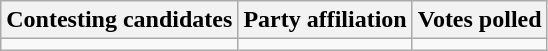<table class="wikitable sortable">
<tr>
<th>Contesting candidates</th>
<th>Party affiliation</th>
<th>Votes polled</th>
</tr>
<tr>
<td></td>
<td></td>
<td></td>
</tr>
</table>
